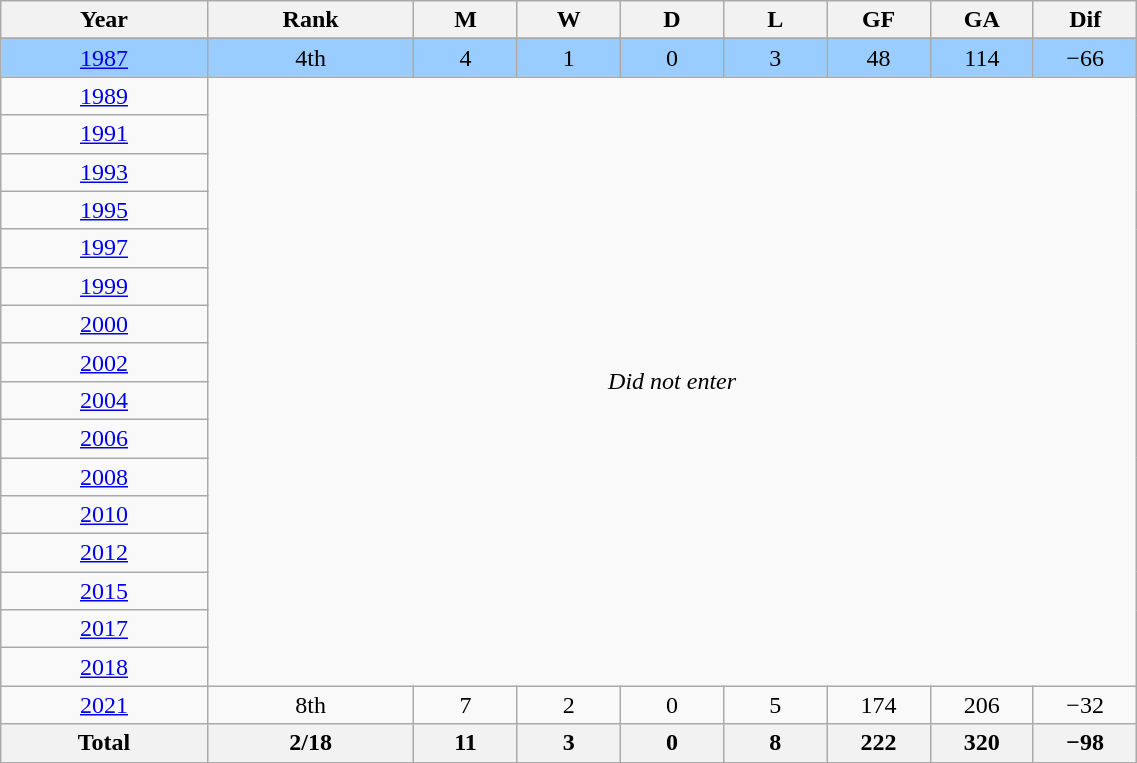<table class="wikitable sortable" width=60% style="text-align:center">
<tr>
<th width=10%>Year</th>
<th width=10%>Rank</th>
<th width=5%>M</th>
<th width=5%>W</th>
<th width=5%>D</th>
<th width=5%>L</th>
<th width=5%>GF</th>
<th width=5%>GA</th>
<th width=5%>Dif</th>
</tr>
<tr>
</tr>
<tr valign="center" bgcolor=9acdff>
<td> <a href='#'>1987</a></td>
<td>4th</td>
<td>4</td>
<td>1</td>
<td>0</td>
<td>3</td>
<td>48</td>
<td>114</td>
<td>−66</td>
</tr>
<tr>
<td style=text-align=left> <a href='#'>1989</a></td>
<td rowspan=16 colspan=9><em>Did not enter</em></td>
</tr>
<tr>
<td style=text-align=left> <a href='#'>1991</a></td>
</tr>
<tr>
<td style=text-align=left> <a href='#'>1993</a></td>
</tr>
<tr>
<td style=text-align=left> <a href='#'>1995</a></td>
</tr>
<tr>
<td style=text-align=left> <a href='#'>1997</a></td>
</tr>
<tr>
<td style=text-align=left> <a href='#'>1999</a></td>
</tr>
<tr>
<td style=text-align=left> <a href='#'>2000</a></td>
</tr>
<tr>
<td style=text-align=left> <a href='#'>2002</a></td>
</tr>
<tr>
<td style=text-align=left> <a href='#'>2004</a></td>
</tr>
<tr>
<td style=text-align=left> <a href='#'>2006</a></td>
</tr>
<tr>
<td style=text-align=left> <a href='#'>2008</a></td>
</tr>
<tr>
<td style=text-align=left> <a href='#'>2010</a></td>
</tr>
<tr>
<td style=text-align=left> <a href='#'>2012</a></td>
</tr>
<tr>
<td style=text-align=left> <a href='#'>2015</a></td>
</tr>
<tr>
<td style=text-align=left> <a href='#'>2017</a></td>
</tr>
<tr>
<td style=text-align=left> <a href='#'>2018</a></td>
</tr>
<tr>
<td style="text-align:center;"> <a href='#'>2021</a></td>
<td>8th</td>
<td>7</td>
<td>2</td>
<td>0</td>
<td>5</td>
<td>174</td>
<td>206</td>
<td>−32</td>
</tr>
<tr>
<th align=center>Total</th>
<th>2/18</th>
<th>11</th>
<th>3</th>
<th>0</th>
<th>8</th>
<th>222</th>
<th>320</th>
<th>−98</th>
</tr>
</table>
